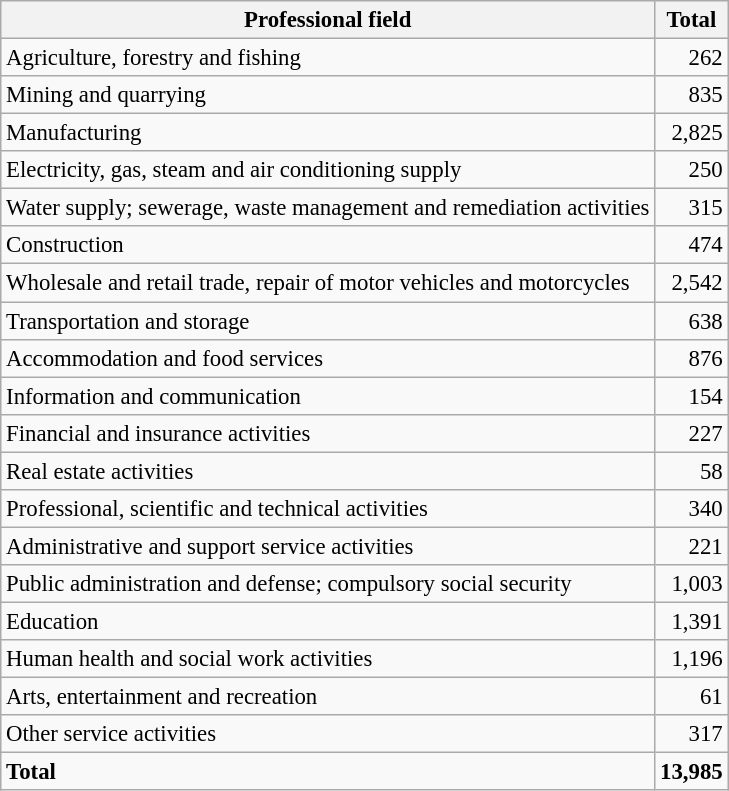<table class="wikitable sortable" style="font-size:95%;">
<tr>
<th>Professional field</th>
<th>Total</th>
</tr>
<tr>
<td>Agriculture, forestry and fishing</td>
<td align="right">262</td>
</tr>
<tr>
<td>Mining and quarrying</td>
<td align="right">835</td>
</tr>
<tr>
<td>Manufacturing</td>
<td align="right">2,825</td>
</tr>
<tr>
<td>Electricity, gas, steam and air conditioning supply</td>
<td align="right">250</td>
</tr>
<tr>
<td>Water supply; sewerage, waste management and remediation activities</td>
<td align="right">315</td>
</tr>
<tr>
<td>Construction</td>
<td align="right">474</td>
</tr>
<tr>
<td>Wholesale and retail trade, repair of motor vehicles and motorcycles</td>
<td align="right">2,542</td>
</tr>
<tr>
<td>Transportation and storage</td>
<td align="right">638</td>
</tr>
<tr>
<td>Accommodation and food services</td>
<td align="right">876</td>
</tr>
<tr>
<td>Information and communication</td>
<td align="right">154</td>
</tr>
<tr>
<td>Financial and insurance activities</td>
<td align="right">227</td>
</tr>
<tr>
<td>Real estate activities</td>
<td align="right">58</td>
</tr>
<tr>
<td>Professional, scientific and technical activities</td>
<td align="right">340</td>
</tr>
<tr>
<td>Administrative and support service activities</td>
<td align="right">221</td>
</tr>
<tr>
<td>Public administration and defense; compulsory social security</td>
<td align="right">1,003</td>
</tr>
<tr>
<td>Education</td>
<td align="right">1,391</td>
</tr>
<tr>
<td>Human health and social work activities</td>
<td align="right">1,196</td>
</tr>
<tr>
<td>Arts, entertainment and recreation</td>
<td align="right">61</td>
</tr>
<tr>
<td>Other service activities</td>
<td align="right">317</td>
</tr>
<tr class="sortbottom">
<td><strong>Total</strong></td>
<td align="right"><strong>13,985</strong></td>
</tr>
</table>
